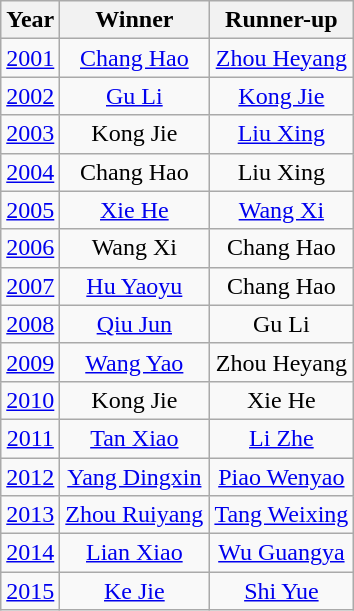<table class="wikitable" style="text-align: center;">
<tr>
<th>Year</th>
<th>Winner</th>
<th>Runner-up</th>
</tr>
<tr>
<td><a href='#'>2001</a></td>
<td><a href='#'>Chang Hao</a></td>
<td><a href='#'>Zhou Heyang</a></td>
</tr>
<tr>
<td><a href='#'>2002</a></td>
<td><a href='#'>Gu Li</a></td>
<td><a href='#'>Kong Jie</a></td>
</tr>
<tr>
<td><a href='#'>2003</a></td>
<td>Kong Jie</td>
<td><a href='#'>Liu Xing</a></td>
</tr>
<tr>
<td><a href='#'>2004</a></td>
<td>Chang Hao</td>
<td>Liu Xing</td>
</tr>
<tr>
<td><a href='#'>2005</a></td>
<td><a href='#'>Xie He</a></td>
<td><a href='#'>Wang Xi</a></td>
</tr>
<tr>
<td><a href='#'>2006</a></td>
<td>Wang Xi</td>
<td>Chang Hao</td>
</tr>
<tr>
<td><a href='#'>2007</a></td>
<td><a href='#'>Hu Yaoyu</a></td>
<td>Chang Hao</td>
</tr>
<tr>
<td><a href='#'>2008</a></td>
<td><a href='#'>Qiu Jun</a></td>
<td>Gu Li</td>
</tr>
<tr>
<td><a href='#'>2009</a></td>
<td><a href='#'>Wang Yao</a></td>
<td>Zhou Heyang</td>
</tr>
<tr>
<td><a href='#'>2010</a></td>
<td>Kong Jie</td>
<td>Xie He</td>
</tr>
<tr>
<td><a href='#'>2011</a></td>
<td><a href='#'>Tan Xiao</a></td>
<td><a href='#'>Li Zhe</a></td>
</tr>
<tr>
<td><a href='#'>2012</a></td>
<td><a href='#'>Yang Dingxin</a></td>
<td><a href='#'>Piao Wenyao</a></td>
</tr>
<tr>
<td><a href='#'>2013</a></td>
<td><a href='#'>Zhou Ruiyang</a></td>
<td><a href='#'>Tang Weixing</a></td>
</tr>
<tr>
<td><a href='#'>2014</a></td>
<td><a href='#'>Lian Xiao</a></td>
<td><a href='#'>Wu Guangya</a></td>
</tr>
<tr>
<td><a href='#'>2015</a></td>
<td><a href='#'>Ke Jie</a></td>
<td><a href='#'>Shi Yue</a></td>
</tr>
</table>
